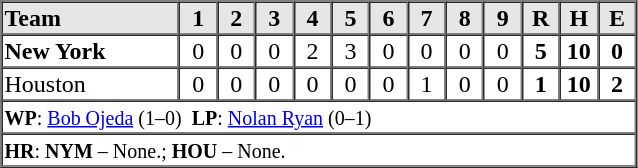<table border="1" cellspacing="0"  style="width:425px; margin-left:3em;">
<tr style="text-align:center; background:#e6e6e6;">
<th style="text-align:left; width:28%;">Team</th>
<th width=6%>1</th>
<th width=6%>2</th>
<th width=6%>3</th>
<th width=6%>4</th>
<th width=6%>5</th>
<th width=6%>6</th>
<th width=6%>7</th>
<th width=6%>8</th>
<th width=6%>9</th>
<th width=6%>R</th>
<th width=6%>H</th>
<th width=6%>E</th>
</tr>
<tr style="text-align:center;">
<td align=left><strong>New York</strong></td>
<td>0</td>
<td>0</td>
<td>0</td>
<td>2</td>
<td>3</td>
<td>0</td>
<td>0</td>
<td>0</td>
<td>0</td>
<td><strong>5</strong></td>
<td><strong>10</strong></td>
<td><strong>0</strong></td>
</tr>
<tr style="text-align:center;">
<td align=left>Houston</td>
<td>0</td>
<td>0</td>
<td>0</td>
<td>0</td>
<td>0</td>
<td>0</td>
<td>1</td>
<td>0</td>
<td>0</td>
<td><strong>1</strong></td>
<td><strong>10</strong></td>
<td><strong>2</strong></td>
</tr>
<tr style="text-align:left;">
<td colspan=13><small><strong>WP</strong>: <a href='#'>Bob Ojeda</a> (1–0)  <strong>LP</strong>: <a href='#'>Nolan Ryan</a> (0–1)</small></td>
</tr>
<tr style="text-align:left;">
<td colspan=13><small><strong>HR</strong>: <strong>NYM</strong> – None.; <strong>HOU</strong> – None.</small></td>
</tr>
</table>
